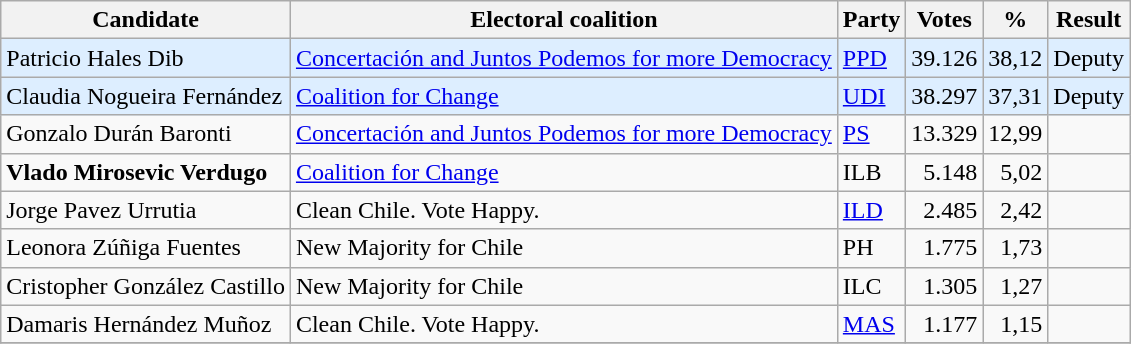<table class="wikitable">
<tr>
<th>Candidate</th>
<th>Electoral coalition</th>
<th>Party</th>
<th>Votes</th>
<th>%</th>
<th>Result</th>
</tr>
<tr bgcolor="#DDEEFF">
<td>Patricio Hales Dib</td>
<td><a href='#'>Concertación and Juntos Podemos for more Democracy</a></td>
<td><a href='#'>PPD</a></td>
<td align="right">39.126</td>
<td align="right">38,12</td>
<td>Deputy</td>
</tr>
<tr bgcolor="#DDEEFF">
<td>Claudia Nogueira Fernández</td>
<td><a href='#'>Coalition for Change</a></td>
<td><a href='#'>UDI</a></td>
<td align="right">38.297</td>
<td align="right">37,31</td>
<td>Deputy</td>
</tr>
<tr>
<td>Gonzalo Durán Baronti</td>
<td><a href='#'>Concertación and Juntos Podemos for more Democracy</a></td>
<td><a href='#'>PS</a></td>
<td align="right">13.329</td>
<td align="right">12,99</td>
<td></td>
</tr>
<tr>
<td><strong>Vlado Mirosevic Verdugo</strong></td>
<td><a href='#'>Coalition for Change</a></td>
<td>ILB</td>
<td align="right">5.148</td>
<td align="right">5,02</td>
<td></td>
</tr>
<tr>
<td>Jorge Pavez Urrutia</td>
<td>Clean Chile. Vote Happy.</td>
<td><a href='#'>ILD</a></td>
<td align="right">2.485</td>
<td align="right">2,42</td>
<td></td>
</tr>
<tr>
<td>Leonora Zúñiga Fuentes</td>
<td>New Majority for Chile</td>
<td>PH</td>
<td align="right">1.775</td>
<td align="right">1,73</td>
<td></td>
</tr>
<tr>
<td>Cristopher González Castillo</td>
<td>New Majority for Chile</td>
<td>ILC</td>
<td align="right">1.305</td>
<td align="right">1,27</td>
<td></td>
</tr>
<tr>
<td>Damaris Hernández Muñoz</td>
<td>Clean Chile. Vote Happy.</td>
<td><a href='#'>MAS</a></td>
<td align="right">1.177</td>
<td align="right">1,15</td>
<td></td>
</tr>
<tr>
</tr>
</table>
